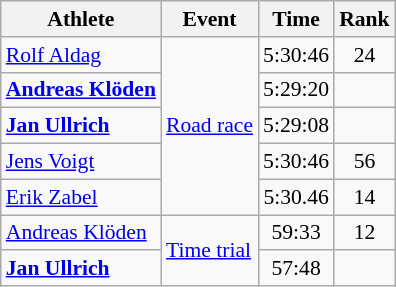<table class=wikitable style="font-size:90%">
<tr>
<th>Athlete</th>
<th>Event</th>
<th>Time</th>
<th>Rank</th>
</tr>
<tr>
<td align=left><a href='#'>Rolf Aldag</a></td>
<td align=left rowspan=5><a href='#'>Road race</a></td>
<td align=center>5:30:46</td>
<td align=center>24</td>
</tr>
<tr>
<td align=left><strong><a href='#'>Andreas Klöden</a></strong></td>
<td align=center>5:29:20</td>
<td align=center></td>
</tr>
<tr>
<td align=left><strong><a href='#'>Jan Ullrich</a></strong></td>
<td align=center>5:29:08</td>
<td align=center></td>
</tr>
<tr>
<td align=left><a href='#'>Jens Voigt</a></td>
<td align=center>5:30:46</td>
<td align=center>56</td>
</tr>
<tr>
<td align=left><a href='#'>Erik Zabel</a></td>
<td align=center>5:30.46</td>
<td align=center>14</td>
</tr>
<tr>
<td align=left><a href='#'>Andreas Klöden</a></td>
<td align=left rowspan=2><a href='#'>Time trial</a></td>
<td align=center>59:33</td>
<td align=center>12</td>
</tr>
<tr>
<td align=left><strong><a href='#'>Jan Ullrich</a></strong></td>
<td align=center>57:48</td>
<td align=center></td>
</tr>
</table>
